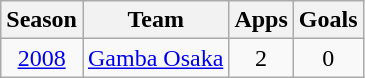<table class="wikitable" style="text-align: center;">
<tr>
<th>Season</th>
<th>Team</th>
<th>Apps</th>
<th>Goals</th>
</tr>
<tr>
<td><a href='#'>2008</a></td>
<td><a href='#'>Gamba Osaka</a></td>
<td>2</td>
<td>0</td>
</tr>
</table>
